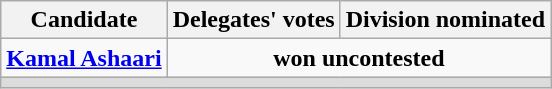<table class=wikitable style=text-align:center>
<tr>
<th>Candidate</th>
<th>Delegates' votes</th>
<th>Division nominated</th>
</tr>
<tr>
<td align=left><strong><a href='#'>Kamal Ashaari</a></strong></td>
<td colspan=2 align=center><strong>won uncontested</strong></td>
</tr>
<tr>
<td colspan=3 bgcolor=dcdcdc></td>
</tr>
</table>
